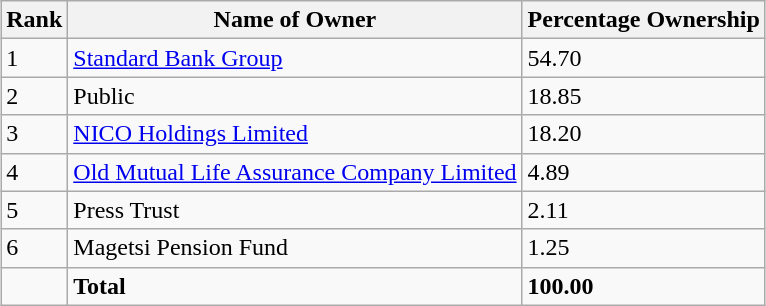<table class="wikitable sortable" style="margin-left:auto;margin-right:auto">
<tr>
<th style="width:2em;">Rank</th>
<th>Name of Owner</th>
<th>Percentage Ownership</th>
</tr>
<tr>
<td>1</td>
<td><a href='#'>Standard Bank Group</a></td>
<td>54.70</td>
</tr>
<tr>
<td>2</td>
<td>Public</td>
<td>18.85</td>
</tr>
<tr>
<td>3</td>
<td><a href='#'>NICO Holdings Limited</a></td>
<td>18.20</td>
</tr>
<tr>
<td>4</td>
<td><a href='#'>Old Mutual Life Assurance Company Limited</a></td>
<td>4.89</td>
</tr>
<tr>
<td>5</td>
<td>Press Trust</td>
<td>2.11</td>
</tr>
<tr>
<td>6</td>
<td>Magetsi Pension Fund</td>
<td>1.25</td>
</tr>
<tr>
<td></td>
<td><strong>Total</strong></td>
<td><strong>100.00</strong></td>
</tr>
</table>
